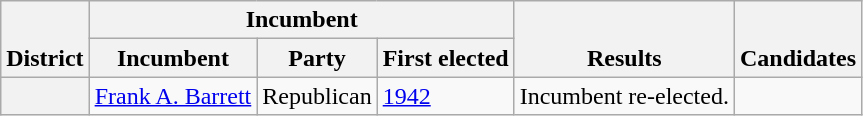<table class=wikitable>
<tr valign=bottom>
<th rowspan=2>District</th>
<th colspan=3>Incumbent</th>
<th rowspan=2>Results</th>
<th rowspan=2>Candidates</th>
</tr>
<tr>
<th>Incumbent</th>
<th>Party</th>
<th>First elected</th>
</tr>
<tr>
<th></th>
<td><a href='#'>Frank A. Barrett</a></td>
<td>Republican</td>
<td><a href='#'>1942</a></td>
<td>Incumbent re-elected.</td>
<td nowrap></td>
</tr>
</table>
